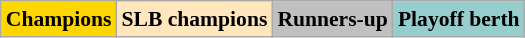<table class="wikitable" style="font-size:90%;text-align:center;">
<tr>
<td style="background-color:gold;"><strong>Champions</strong></td>
<td style="background-color:#FFE6BD;"><strong>SLB champions</strong></td>
<td style="background-color:silver;"><strong>Runners-up</strong></td>
<td style="background-color:#96CDCD;"><strong>Playoff berth</strong></td>
</tr>
</table>
